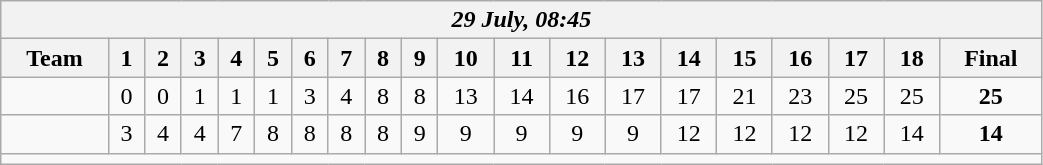<table class=wikitable style="text-align:center; width: 55%">
<tr>
<th colspan=20><em>29 July, 08:45</em></th>
</tr>
<tr>
<th>Team</th>
<th>1</th>
<th>2</th>
<th>3</th>
<th>4</th>
<th>5</th>
<th>6</th>
<th>7</th>
<th>8</th>
<th>9</th>
<th>10</th>
<th>11</th>
<th>12</th>
<th>13</th>
<th>14</th>
<th>15</th>
<th>16</th>
<th>17</th>
<th>18</th>
<th>Final</th>
</tr>
<tr>
<td align=left><strong></strong></td>
<td>0</td>
<td>0</td>
<td>1</td>
<td>1</td>
<td>1</td>
<td>3</td>
<td>4</td>
<td>8</td>
<td>8</td>
<td>13</td>
<td>14</td>
<td>16</td>
<td>17</td>
<td>17</td>
<td>21</td>
<td>23</td>
<td>25</td>
<td>25</td>
<td><strong>25</strong></td>
</tr>
<tr>
<td align=left></td>
<td>3</td>
<td>4</td>
<td>4</td>
<td>7</td>
<td>8</td>
<td>8</td>
<td>8</td>
<td>8</td>
<td>9</td>
<td>9</td>
<td>9</td>
<td>9</td>
<td>9</td>
<td>12</td>
<td>12</td>
<td>12</td>
<td>12</td>
<td>14</td>
<td><strong>14</strong></td>
</tr>
<tr>
<td colspan=20></td>
</tr>
</table>
